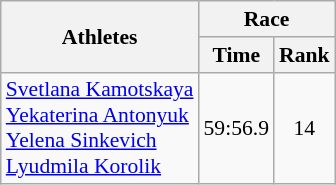<table class="wikitable" border="1" style="font-size:90%">
<tr>
<th rowspan=2>Athletes</th>
<th colspan=2>Race</th>
</tr>
<tr>
<th>Time</th>
<th>Rank</th>
</tr>
<tr>
<td><a href='#'>Svetlana Kamotskaya</a><br><a href='#'>Yekaterina Antonyuk</a><br><a href='#'>Yelena Sinkevich</a><br><a href='#'>Lyudmila Korolik</a></td>
<td align=center>59:56.9</td>
<td align=center>14</td>
</tr>
</table>
